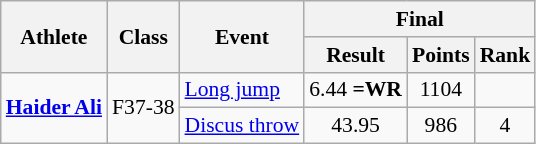<table class=wikitable style="font-size:90%">
<tr>
<th rowspan="2">Athlete</th>
<th rowspan="2">Class</th>
<th rowspan="2">Event</th>
<th colspan="3">Final</th>
</tr>
<tr>
<th>Result</th>
<th>Points</th>
<th>Rank</th>
</tr>
<tr>
<td rowspan="2"><strong><a href='#'>Haider Ali</a></strong></td>
<td rowspan="2" style="text-align:center;">F37-38</td>
<td><a href='#'>Long jump</a></td>
<td style="text-align:center;">6.44 <strong>=WR</strong></td>
<td style="text-align:center;">1104</td>
<td style="text-align:center;"></td>
</tr>
<tr>
<td><a href='#'>Discus throw</a></td>
<td style="text-align:center;">43.95</td>
<td style="text-align:center;">986</td>
<td style="text-align:center;">4</td>
</tr>
</table>
